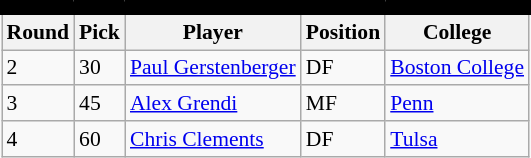<table class="wikitable sortable" style="text-align:center; font-size:90%; text-align:left;">
<tr style="border-spacing: 2px; border: 2px solid black;">
<td colspan="7" bgcolor="#000000" color="#000000" border="#FED000" align="center"><strong></strong></td>
</tr>
<tr>
<th><strong>Round</strong></th>
<th><strong>Pick</strong></th>
<th><strong>Player</strong></th>
<th><strong>Position</strong></th>
<th><strong>College</strong></th>
</tr>
<tr>
<td>2</td>
<td>30</td>
<td> <a href='#'>Paul Gerstenberger</a></td>
<td>DF</td>
<td><a href='#'>Boston College</a></td>
</tr>
<tr>
<td>3</td>
<td>45</td>
<td> <a href='#'>Alex Grendi</a></td>
<td>MF</td>
<td><a href='#'>Penn</a></td>
</tr>
<tr>
<td>4</td>
<td>60</td>
<td> <a href='#'>Chris Clements</a></td>
<td>DF</td>
<td><a href='#'>Tulsa</a></td>
</tr>
</table>
